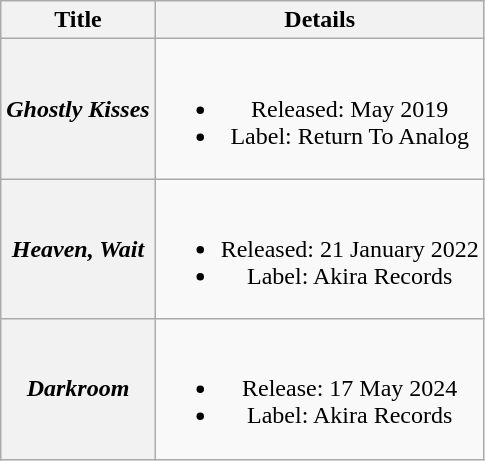<table class="wikitable plainrowheaders" style="text-align:center;">
<tr>
<th>Title</th>
<th>Details</th>
</tr>
<tr>
<th scope="row"><em>Ghostly Kisses</em></th>
<td><br><ul><li>Released: May 2019</li><li>Label: Return To Analog</li></ul></td>
</tr>
<tr>
<th scope="row"><em>Heaven, Wait</em></th>
<td><br><ul><li>Released: 21 January 2022</li><li>Label: Akira Records</li></ul></td>
</tr>
<tr>
<th scope="row"><em>Darkroom</em></th>
<td><br><ul><li>Release: 17 May 2024</li><li>Label: Akira Records</li></ul></td>
</tr>
</table>
